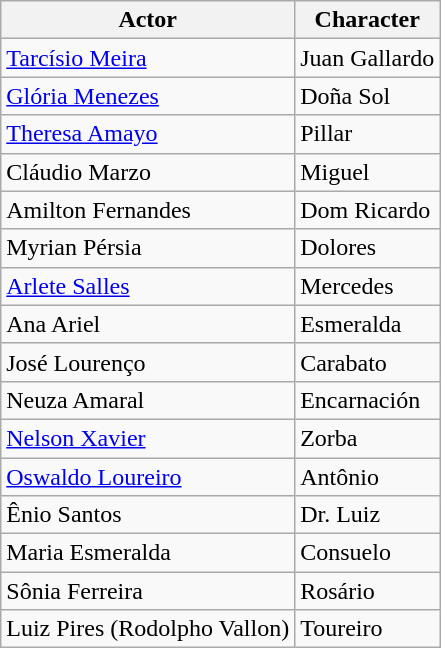<table class="wikitable">
<tr>
<th>Actor</th>
<th>Character</th>
</tr>
<tr>
<td><a href='#'>Tarcísio Meira</a></td>
<td>Juan Gallardo</td>
</tr>
<tr>
<td><a href='#'>Glória Menezes</a></td>
<td>Doña Sol</td>
</tr>
<tr>
<td><a href='#'>Theresa Amayo</a></td>
<td>Pillar</td>
</tr>
<tr>
<td>Cláudio Marzo</td>
<td>Miguel</td>
</tr>
<tr>
<td>Amilton Fernandes</td>
<td>Dom Ricardo</td>
</tr>
<tr>
<td>Myrian Pérsia</td>
<td>Dolores</td>
</tr>
<tr>
<td><a href='#'>Arlete Salles</a></td>
<td>Mercedes</td>
</tr>
<tr>
<td>Ana Ariel</td>
<td>Esmeralda</td>
</tr>
<tr>
<td>José Lourenço</td>
<td>Carabato</td>
</tr>
<tr>
<td>Neuza Amaral</td>
<td>Encarnación</td>
</tr>
<tr>
<td><a href='#'>Nelson Xavier</a></td>
<td>Zorba</td>
</tr>
<tr>
<td><a href='#'>Oswaldo Loureiro</a></td>
<td>Antônio</td>
</tr>
<tr>
<td>Ênio Santos</td>
<td>Dr. Luiz</td>
</tr>
<tr>
<td>Maria Esmeralda</td>
<td>Consuelo</td>
</tr>
<tr>
<td>Sônia Ferreira</td>
<td>Rosário</td>
</tr>
<tr>
<td>Luiz Pires (Rodolpho Vallon)</td>
<td>Toureiro</td>
</tr>
</table>
